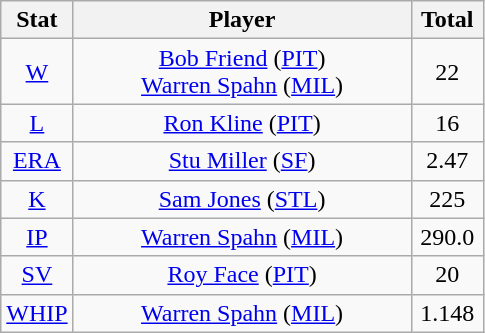<table class="wikitable" style="text-align:center;">
<tr>
<th style="width:15%;">Stat</th>
<th>Player</th>
<th style="width:15%;">Total</th>
</tr>
<tr>
<td><a href='#'>W</a></td>
<td><a href='#'>Bob Friend</a> (<a href='#'>PIT</a>)<br><a href='#'>Warren Spahn</a> (<a href='#'>MIL</a>)</td>
<td>22</td>
</tr>
<tr>
<td><a href='#'>L</a></td>
<td><a href='#'>Ron Kline</a> (<a href='#'>PIT</a>)</td>
<td>16</td>
</tr>
<tr>
<td><a href='#'>ERA</a></td>
<td><a href='#'>Stu Miller</a> (<a href='#'>SF</a>)</td>
<td>2.47</td>
</tr>
<tr>
<td><a href='#'>K</a></td>
<td><a href='#'>Sam Jones</a> (<a href='#'>STL</a>)</td>
<td>225</td>
</tr>
<tr>
<td><a href='#'>IP</a></td>
<td><a href='#'>Warren Spahn</a> (<a href='#'>MIL</a>)</td>
<td>290.0</td>
</tr>
<tr>
<td><a href='#'>SV</a></td>
<td><a href='#'>Roy Face</a> (<a href='#'>PIT</a>)</td>
<td>20</td>
</tr>
<tr>
<td><a href='#'>WHIP</a></td>
<td><a href='#'>Warren Spahn</a> (<a href='#'>MIL</a>)</td>
<td>1.148</td>
</tr>
</table>
